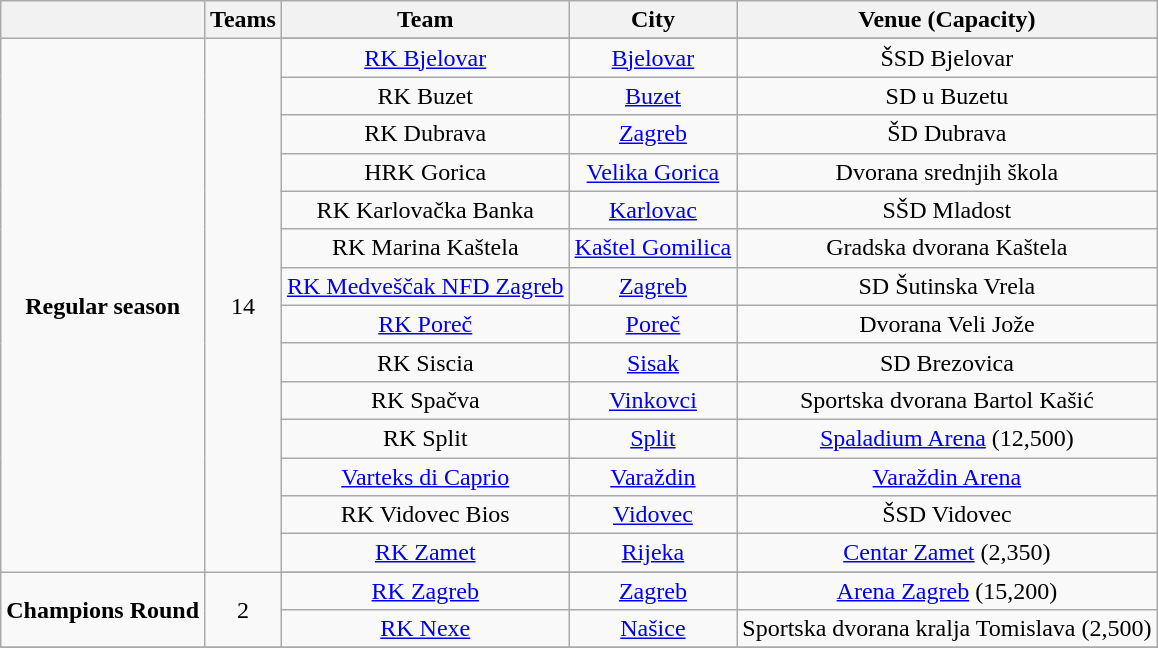<table class="wikitable sortable" style="text-align: center;">
<tr>
<th rowspan=1></th>
<th colspan=1>Teams</th>
<th rowspan=1>Team</th>
<th rowspan=1>City</th>
<th rowspan=1>Venue (Capacity)</th>
</tr>
<tr>
<td rowspan=15><strong>Regular season</strong></td>
<td align=center rowspan=15>14</td>
</tr>
<tr>
<td><a href='#'>RK Bjelovar</a></td>
<td><a href='#'>Bjelovar</a></td>
<td>ŠSD Bjelovar</td>
</tr>
<tr>
<td>RK Buzet</td>
<td><a href='#'>Buzet</a></td>
<td>SD u Buzetu</td>
</tr>
<tr>
<td>RK Dubrava</td>
<td><a href='#'>Zagreb</a></td>
<td>ŠD Dubrava</td>
</tr>
<tr>
<td>HRK Gorica</td>
<td><a href='#'>Velika Gorica</a></td>
<td>Dvorana srednjih škola</td>
</tr>
<tr>
<td>RK Karlovačka Banka</td>
<td><a href='#'>Karlovac</a></td>
<td>SŠD Mladost</td>
</tr>
<tr>
<td>RK Marina Kaštela</td>
<td><a href='#'>Kaštel Gomilica</a></td>
<td>Gradska dvorana Kaštela</td>
</tr>
<tr>
<td><a href='#'>RK Medveščak NFD Zagreb</a></td>
<td><a href='#'>Zagreb</a></td>
<td>SD Šutinska Vrela</td>
</tr>
<tr>
<td><a href='#'>RK Poreč</a></td>
<td><a href='#'>Poreč</a></td>
<td>Dvorana Veli Jože</td>
</tr>
<tr>
<td>RK Siscia</td>
<td><a href='#'>Sisak</a></td>
<td>SD Brezovica</td>
</tr>
<tr>
<td>RK Spačva</td>
<td><a href='#'>Vinkovci</a></td>
<td>Sportska dvorana Bartol Kašić</td>
</tr>
<tr>
<td>RK Split</td>
<td><a href='#'>Split</a></td>
<td><a href='#'>Spaladium Arena</a> (12,500)</td>
</tr>
<tr>
<td><a href='#'>Varteks di Caprio</a></td>
<td><a href='#'>Varaždin</a></td>
<td><a href='#'>Varaždin Arena</a></td>
</tr>
<tr>
<td>RK Vidovec Bios</td>
<td><a href='#'>Vidovec</a></td>
<td>ŠSD Vidovec</td>
</tr>
<tr>
<td><a href='#'>RK Zamet</a></td>
<td><a href='#'>Rijeka</a></td>
<td><a href='#'>Centar Zamet</a> (2,350)</td>
</tr>
<tr>
<td rowspan=3><strong>Champions Round</strong></td>
<td align=center rowspan=3>2</td>
</tr>
<tr>
<td><a href='#'>RK Zagreb</a></td>
<td><a href='#'>Zagreb</a></td>
<td><a href='#'>Arena Zagreb</a> (15,200)</td>
</tr>
<tr>
<td><a href='#'>RK Nexe</a></td>
<td><a href='#'>Našice</a></td>
<td>Sportska dvorana kralja Tomislava (2,500)</td>
</tr>
<tr>
</tr>
</table>
